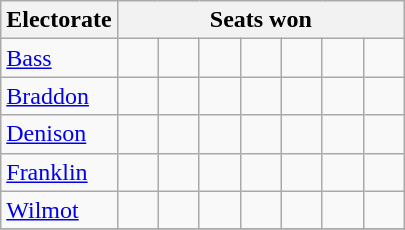<table class="wikitable">
<tr>
<th>Electorate</th>
<th colspan=7>Seats won</th>
</tr>
<tr>
<td><a href='#'>Bass</a></td>
<td width=20 > </td>
<td width=20 > </td>
<td width=20 > </td>
<td width=20 > </td>
<td width=20 > </td>
<td width=20 > </td>
<td width=20 > </td>
</tr>
<tr>
<td><a href='#'>Braddon</a></td>
<td> </td>
<td> </td>
<td> </td>
<td> </td>
<td> </td>
<td> </td>
<td> </td>
</tr>
<tr>
<td><a href='#'>Denison</a></td>
<td width=20 > </td>
<td width=20 > </td>
<td width=20 > </td>
<td width=20 > </td>
<td width=20 > </td>
<td width=20 > </td>
<td width=20 > </td>
</tr>
<tr>
<td><a href='#'>Franklin</a></td>
<td> </td>
<td> </td>
<td> </td>
<td> </td>
<td> </td>
<td> </td>
<td> </td>
</tr>
<tr>
<td><a href='#'>Wilmot</a></td>
<td> </td>
<td> </td>
<td> </td>
<td> </td>
<td> </td>
<td> </td>
<td> </td>
</tr>
<tr>
</tr>
</table>
